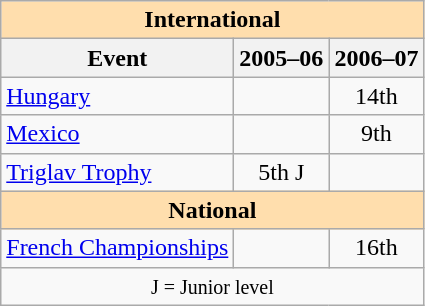<table class="wikitable" style="text-align:center">
<tr>
<th style="background-color: #ffdead; " colspan=3 align=center>International</th>
</tr>
<tr>
<th>Event</th>
<th>2005–06</th>
<th>2006–07</th>
</tr>
<tr>
<td align=left> <a href='#'>Hungary</a></td>
<td></td>
<td>14th</td>
</tr>
<tr>
<td align=left> <a href='#'>Mexico</a></td>
<td></td>
<td>9th</td>
</tr>
<tr>
<td align=left><a href='#'>Triglav Trophy</a></td>
<td>5th J</td>
<td></td>
</tr>
<tr>
<th style="background-color: #ffdead; " colspan=3 align=center>National</th>
</tr>
<tr>
<td align=left><a href='#'>French Championships</a></td>
<td></td>
<td>16th</td>
</tr>
<tr>
<td colspan=3 align=center><small> J = Junior level </small></td>
</tr>
</table>
